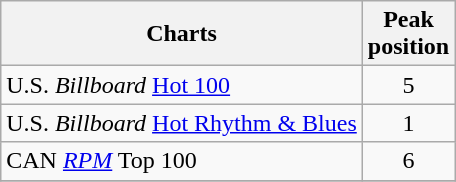<table class="wikitable sortable">
<tr>
<th>Charts</th>
<th>Peak<br>position</th>
</tr>
<tr>
<td>U.S. <em>Billboard</em> <a href='#'>Hot 100</a></td>
<td align="center">5</td>
</tr>
<tr>
<td>U.S. <em>Billboard</em> <a href='#'>Hot Rhythm & Blues</a></td>
<td align="center">1</td>
</tr>
<tr>
<td>CAN <em><a href='#'>RPM</a></em> Top 100</td>
<td align="center">6</td>
</tr>
<tr>
</tr>
</table>
